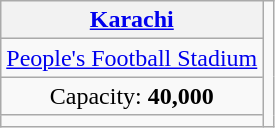<table class="wikitable" style="text-align:center">
<tr>
<th><a href='#'>Karachi</a></th>
<td rowspan="4"></td>
</tr>
<tr>
<td><a href='#'>People's Football Stadium</a></td>
</tr>
<tr>
<td>Capacity: <strong>40,000</strong></td>
</tr>
<tr>
<td></td>
</tr>
</table>
